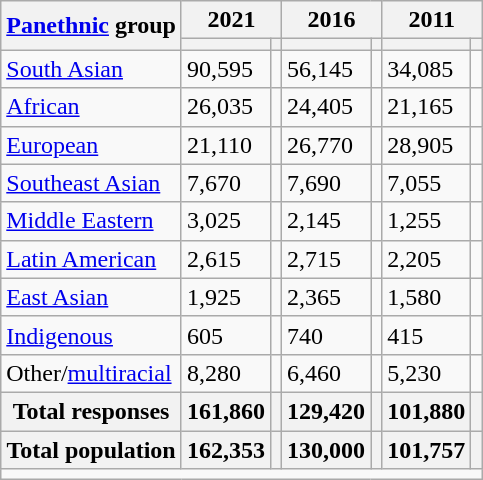<table class="wikitable collapsible sortable">
<tr>
<th rowspan="2"><a href='#'>Panethnic</a> group</th>
<th colspan="2">2021</th>
<th colspan="2">2016</th>
<th colspan="2">2011</th>
</tr>
<tr>
<th><a href='#'></a></th>
<th></th>
<th></th>
<th></th>
<th></th>
<th></th>
</tr>
<tr>
<td><a href='#'>South Asian</a></td>
<td>90,595</td>
<td></td>
<td>56,145</td>
<td></td>
<td>34,085</td>
<td></td>
</tr>
<tr>
<td><a href='#'>African</a></td>
<td>26,035</td>
<td></td>
<td>24,405</td>
<td></td>
<td>21,165</td>
<td></td>
</tr>
<tr>
<td><a href='#'>European</a></td>
<td>21,110</td>
<td></td>
<td>26,770</td>
<td></td>
<td>28,905</td>
<td></td>
</tr>
<tr>
<td><a href='#'>Southeast Asian</a></td>
<td>7,670</td>
<td></td>
<td>7,690</td>
<td></td>
<td>7,055</td>
<td></td>
</tr>
<tr>
<td><a href='#'>Middle Eastern</a></td>
<td>3,025</td>
<td></td>
<td>2,145</td>
<td></td>
<td>1,255</td>
<td></td>
</tr>
<tr>
<td><a href='#'>Latin American</a></td>
<td>2,615</td>
<td></td>
<td>2,715</td>
<td></td>
<td>2,205</td>
<td></td>
</tr>
<tr>
<td><a href='#'>East Asian</a></td>
<td>1,925</td>
<td></td>
<td>2,365</td>
<td></td>
<td>1,580</td>
<td></td>
</tr>
<tr>
<td><a href='#'>Indigenous</a></td>
<td>605</td>
<td></td>
<td>740</td>
<td></td>
<td>415</td>
<td></td>
</tr>
<tr>
<td>Other/<a href='#'>multiracial</a></td>
<td>8,280</td>
<td></td>
<td>6,460</td>
<td></td>
<td>5,230</td>
<td></td>
</tr>
<tr>
<th>Total responses</th>
<th>161,860</th>
<th></th>
<th>129,420</th>
<th></th>
<th>101,880</th>
<th></th>
</tr>
<tr class="sortbottom">
<th>Total population</th>
<th>162,353</th>
<th></th>
<th>130,000</th>
<th></th>
<th>101,757</th>
<th></th>
</tr>
<tr class="sortbottom">
<td colspan="15"></td>
</tr>
</table>
